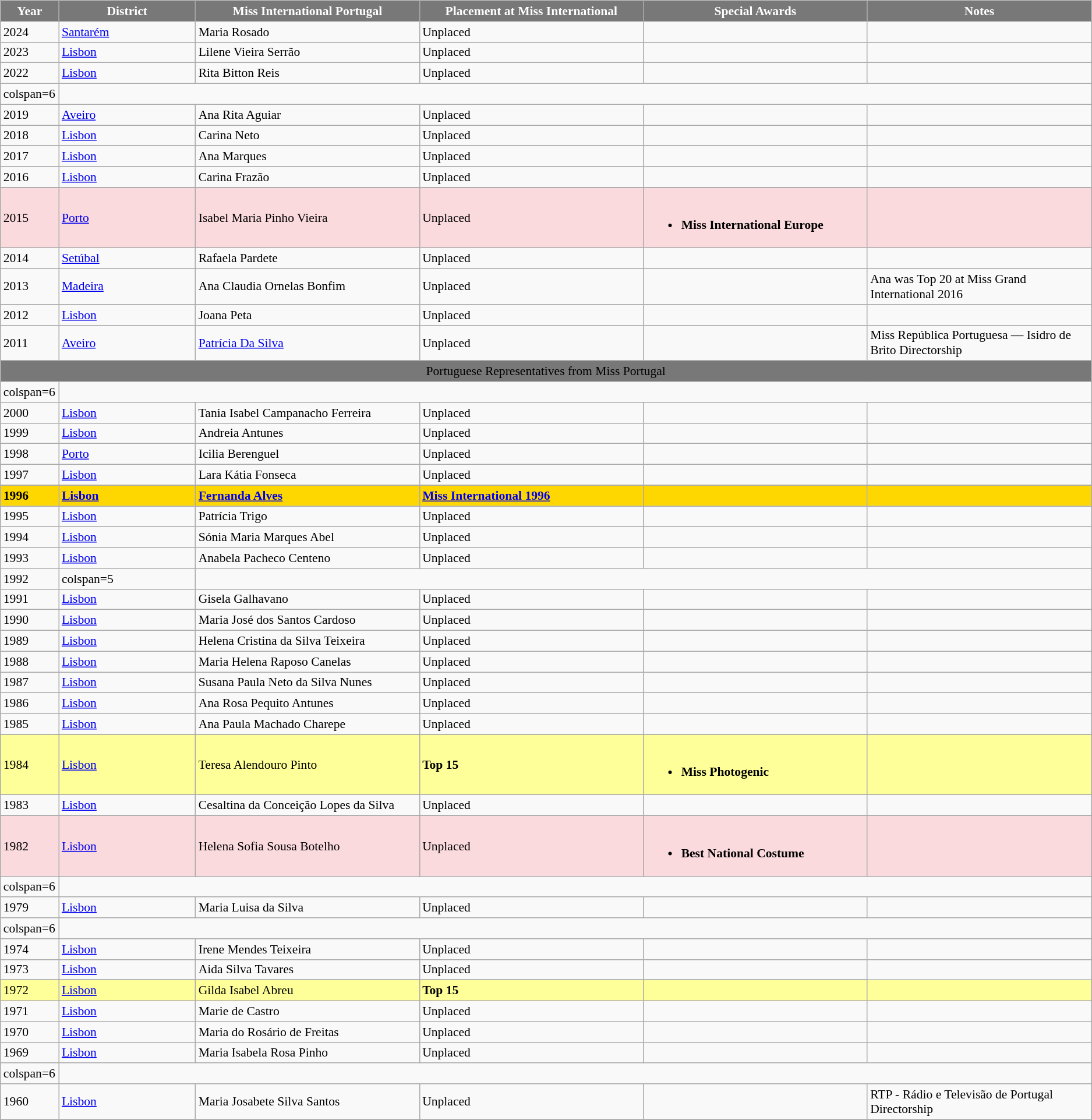<table class="wikitable " style="font-size: 90%;">
<tr>
<th width="60" style="background-color:#787878;color:#FFFFFF;">Year</th>
<th width="150" style="background-color:#787878;color:#FFFFFF;">District</th>
<th width="250" style="background-color:#787878;color:#FFFFFF;">Miss International Portugal</th>
<th width="250" style="background-color:#787878;color:#FFFFFF;">Placement at Miss International</th>
<th width="250" style="background-color:#787878;color:#FFFFFF;">Special Awards</th>
<th width="250" style="background-color:#787878;color:#FFFFFF;">Notes</th>
</tr>
<tr>
<td>2024</td>
<td><a href='#'>Santarém</a></td>
<td>Maria Rosado</td>
<td>Unplaced</td>
<td></td>
<td></td>
</tr>
<tr>
<td>2023</td>
<td><a href='#'>Lisbon</a></td>
<td>Lilene Vieira Serrão</td>
<td>Unplaced</td>
<td></td>
<td></td>
</tr>
<tr>
<td>2022</td>
<td><a href='#'>Lisbon</a></td>
<td>Rita Bitton Reis</td>
<td>Unplaced</td>
<td></td>
<td></td>
</tr>
<tr>
<td>colspan=6 </td>
</tr>
<tr>
<td>2019</td>
<td><a href='#'>Aveiro</a></td>
<td>Ana Rita Aguiar</td>
<td>Unplaced</td>
<td></td>
<td></td>
</tr>
<tr>
<td>2018</td>
<td><a href='#'>Lisbon</a></td>
<td>Carina Neto</td>
<td>Unplaced</td>
<td></td>
<td></td>
</tr>
<tr>
<td>2017</td>
<td><a href='#'>Lisbon</a></td>
<td>Ana Marques</td>
<td>Unplaced</td>
<td></td>
<td></td>
</tr>
<tr>
<td>2016</td>
<td><a href='#'>Lisbon</a></td>
<td>Carina Frazão</td>
<td>Unplaced</td>
<td></td>
<td></td>
</tr>
<tr>
</tr>
<tr style="background-color:#FADADD;">
<td>2015</td>
<td><a href='#'>Porto</a></td>
<td>Isabel Maria Pinho Vieira</td>
<td>Unplaced</td>
<td align="left"><br><ul><li><strong>Miss International Europe</strong></li></ul></td>
<td></td>
</tr>
<tr>
<td>2014</td>
<td><a href='#'>Setúbal</a></td>
<td>Rafaela Pardete</td>
<td>Unplaced</td>
<td></td>
<td></td>
</tr>
<tr>
<td>2013</td>
<td><a href='#'>Madeira</a></td>
<td>Ana Claudia Ornelas Bonfim</td>
<td>Unplaced</td>
<td></td>
<td>Ana was Top 20 at Miss Grand International 2016</td>
</tr>
<tr>
<td>2012</td>
<td><a href='#'>Lisbon</a></td>
<td>Joana Peta</td>
<td>Unplaced</td>
<td></td>
<td></td>
</tr>
<tr>
<td>2011</td>
<td><a href='#'>Aveiro</a></td>
<td><a href='#'>Patrícia Da Silva</a></td>
<td>Unplaced</td>
<td></td>
<td>Miss República Portuguesa — Isidro de Brito Directorship</td>
</tr>
<tr>
</tr>
<tr bgcolor="#787878" align="center">
<td colspan="6"><span>Portuguese Representatives from Miss Portugal</span></td>
</tr>
<tr>
<td>colspan=6 </td>
</tr>
<tr>
<td>2000</td>
<td><a href='#'>Lisbon</a></td>
<td>Tania Isabel Campanacho Ferreira</td>
<td>Unplaced</td>
<td></td>
<td></td>
</tr>
<tr>
<td>1999</td>
<td><a href='#'>Lisbon</a></td>
<td>Andreia Antunes</td>
<td>Unplaced</td>
<td></td>
<td></td>
</tr>
<tr>
<td>1998</td>
<td><a href='#'>Porto</a></td>
<td>Icilia Berenguel</td>
<td>Unplaced</td>
<td></td>
<td></td>
</tr>
<tr>
<td>1997</td>
<td><a href='#'>Lisbon</a></td>
<td>Lara Kátia Fonseca</td>
<td>Unplaced</td>
<td></td>
<td></td>
</tr>
<tr>
</tr>
<tr style="background-color:gold; font-weight: bold">
<td>1996</td>
<td><a href='#'>Lisbon</a></td>
<td><a href='#'> Fernanda Alves</a></td>
<td><a href='#'>Miss International 1996</a></td>
<td></td>
<td></td>
</tr>
<tr>
<td>1995</td>
<td><a href='#'>Lisbon</a></td>
<td>Patrícia Trigo</td>
<td>Unplaced</td>
<td></td>
<td></td>
</tr>
<tr>
<td>1994</td>
<td><a href='#'>Lisbon</a></td>
<td>Sónia Maria Marques Abel</td>
<td>Unplaced</td>
<td></td>
<td></td>
</tr>
<tr>
<td>1993</td>
<td><a href='#'>Lisbon</a></td>
<td>Anabela Pacheco Centeno</td>
<td>Unplaced</td>
<td></td>
<td></td>
</tr>
<tr>
<td>1992</td>
<td>colspan=5 </td>
</tr>
<tr>
<td>1991</td>
<td><a href='#'>Lisbon</a></td>
<td>Gisela Galhavano</td>
<td>Unplaced</td>
<td></td>
<td></td>
</tr>
<tr>
<td>1990</td>
<td><a href='#'>Lisbon</a></td>
<td>Maria José dos Santos Cardoso</td>
<td>Unplaced</td>
<td></td>
<td></td>
</tr>
<tr>
<td>1989</td>
<td><a href='#'>Lisbon</a></td>
<td>Helena Cristina da Silva Teixeira</td>
<td>Unplaced</td>
<td></td>
<td></td>
</tr>
<tr>
<td>1988</td>
<td><a href='#'>Lisbon</a></td>
<td>Maria Helena Raposo Canelas</td>
<td>Unplaced</td>
<td></td>
<td></td>
</tr>
<tr>
<td>1987</td>
<td><a href='#'>Lisbon</a></td>
<td>Susana Paula Neto da Silva Nunes</td>
<td>Unplaced</td>
<td></td>
<td></td>
</tr>
<tr>
<td>1986</td>
<td><a href='#'>Lisbon</a></td>
<td>Ana Rosa Pequito Antunes</td>
<td>Unplaced</td>
<td></td>
<td></td>
</tr>
<tr>
<td>1985</td>
<td><a href='#'>Lisbon</a></td>
<td>Ana Paula Machado Charepe</td>
<td>Unplaced</td>
<td></td>
<td></td>
</tr>
<tr>
</tr>
<tr style="background-color:#FFFF99;">
<td>1984</td>
<td><a href='#'>Lisbon</a></td>
<td>Teresa Alendouro Pinto</td>
<td><strong>Top 15</strong></td>
<td align="left"><br><ul><li><strong>Miss Photogenic</strong></li></ul></td>
<td></td>
</tr>
<tr>
<td>1983</td>
<td><a href='#'>Lisbon</a></td>
<td>Cesaltina da Conceição Lopes da Silva</td>
<td>Unplaced</td>
<td></td>
<td></td>
</tr>
<tr>
</tr>
<tr style="background-color:#FADADD;">
<td>1982</td>
<td><a href='#'>Lisbon</a></td>
<td>Helena Sofia Sousa Botelho</td>
<td>Unplaced</td>
<td align="left"><br><ul><li><strong>Best National Costume</strong></li></ul></td>
<td></td>
</tr>
<tr>
<td>colspan=6 </td>
</tr>
<tr>
<td>1979</td>
<td><a href='#'>Lisbon</a></td>
<td>Maria Luisa da Silva</td>
<td>Unplaced</td>
<td></td>
<td></td>
</tr>
<tr>
<td>colspan=6 </td>
</tr>
<tr>
<td>1974</td>
<td><a href='#'>Lisbon</a></td>
<td>Irene Mendes Teixeira</td>
<td>Unplaced</td>
<td></td>
<td></td>
</tr>
<tr>
<td>1973</td>
<td><a href='#'>Lisbon</a></td>
<td>Aida Silva Tavares</td>
<td>Unplaced</td>
<td></td>
</tr>
<tr>
</tr>
<tr style="background-color:#FFFF99;">
<td>1972</td>
<td><a href='#'>Lisbon</a></td>
<td>Gilda Isabel Abreu</td>
<td><strong>Top 15</strong></td>
<td></td>
<td></td>
</tr>
<tr>
<td>1971</td>
<td><a href='#'>Lisbon</a></td>
<td>Marie de Castro</td>
<td>Unplaced</td>
<td></td>
<td></td>
</tr>
<tr>
<td>1970</td>
<td><a href='#'>Lisbon</a></td>
<td>Maria do Rosário de Freitas</td>
<td>Unplaced</td>
<td></td>
<td></td>
</tr>
<tr>
<td>1969</td>
<td><a href='#'>Lisbon</a></td>
<td>Maria Isabela Rosa Pinho</td>
<td>Unplaced</td>
<td></td>
<td></td>
</tr>
<tr>
<td>colspan=6 </td>
</tr>
<tr>
<td>1960</td>
<td><a href='#'>Lisbon</a></td>
<td>Maria Josabete Silva Santos</td>
<td>Unplaced</td>
<td></td>
<td>RTP - Rádio e Televisão de Portugal Directorship</td>
</tr>
<tr>
</tr>
</table>
